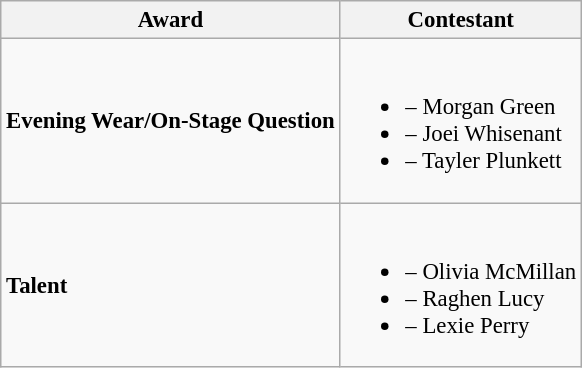<table class="wikitable sortable" style="font-size: 95%;">
<tr>
<th>Award</th>
<th>Contestant</th>
</tr>
<tr>
<td><strong>Evening Wear/On-Stage Question</strong></td>
<td><br><ul><li> – Morgan Green</li><li> – Joei Whisenant</li><li> – Tayler Plunkett</li></ul></td>
</tr>
<tr>
<td><strong>Talent</strong></td>
<td><br><ul><li> – Olivia McMillan</li><li> – Raghen Lucy</li><li> – Lexie Perry</li></ul></td>
</tr>
</table>
